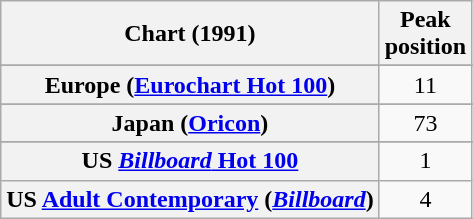<table class="wikitable sortable plainrowheaders" style="text-align:center">
<tr>
<th>Chart (1991)</th>
<th>Peak<br>position</th>
</tr>
<tr>
</tr>
<tr>
</tr>
<tr>
</tr>
<tr>
</tr>
<tr>
</tr>
<tr>
<th scope="row">Europe (<a href='#'>Eurochart Hot 100</a>)</th>
<td>11</td>
</tr>
<tr>
</tr>
<tr>
<th scope="row">Japan (<a href='#'>Oricon</a>)</th>
<td>73</td>
</tr>
<tr>
</tr>
<tr>
</tr>
<tr>
</tr>
<tr>
</tr>
<tr>
</tr>
<tr>
</tr>
<tr>
<th scope="row">US <a href='#'><em>Billboard</em> Hot 100</a></th>
<td>1</td>
</tr>
<tr>
<th scope="row">US <a href='#'>Adult Contemporary</a> (<em><a href='#'>Billboard</a></em>)</th>
<td>4</td>
</tr>
</table>
